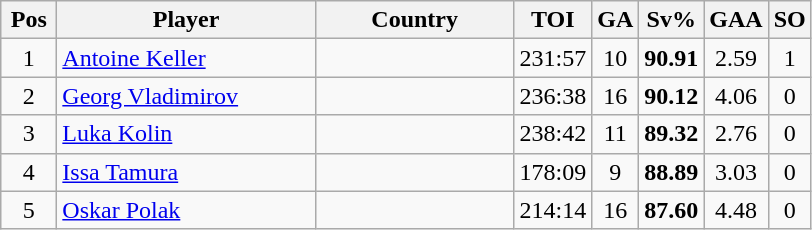<table class="wikitable sortable" style="text-align: center;">
<tr>
<th width=30>Pos</th>
<th width=165>Player</th>
<th width=125>Country</th>
<th width=20>TOI</th>
<th width=20>GA</th>
<th width=20>Sv%</th>
<th width=20>GAA</th>
<th width=20>SO</th>
</tr>
<tr>
<td>1</td>
<td align=left><a href='#'>Antoine Keller</a></td>
<td align=left></td>
<td>231:57</td>
<td>10</td>
<td><strong>90.91</strong></td>
<td>2.59</td>
<td>1</td>
</tr>
<tr>
<td>2</td>
<td align=left><a href='#'>Georg Vladimirov</a></td>
<td align=left></td>
<td>236:38</td>
<td>16</td>
<td><strong>90.12</strong></td>
<td>4.06</td>
<td>0</td>
</tr>
<tr>
<td>3</td>
<td align=left><a href='#'>Luka Kolin</a></td>
<td align=left></td>
<td>238:42</td>
<td>11</td>
<td><strong>89.32</strong></td>
<td>2.76</td>
<td>0</td>
</tr>
<tr>
<td>4</td>
<td align=left><a href='#'>Issa Tamura</a></td>
<td align=left></td>
<td>178:09</td>
<td>9</td>
<td><strong>88.89</strong></td>
<td>3.03</td>
<td>0</td>
</tr>
<tr>
<td>5</td>
<td align=left><a href='#'>Oskar Polak</a></td>
<td align=left></td>
<td>214:14</td>
<td>16</td>
<td><strong>87.60</strong></td>
<td>4.48</td>
<td>0</td>
</tr>
</table>
